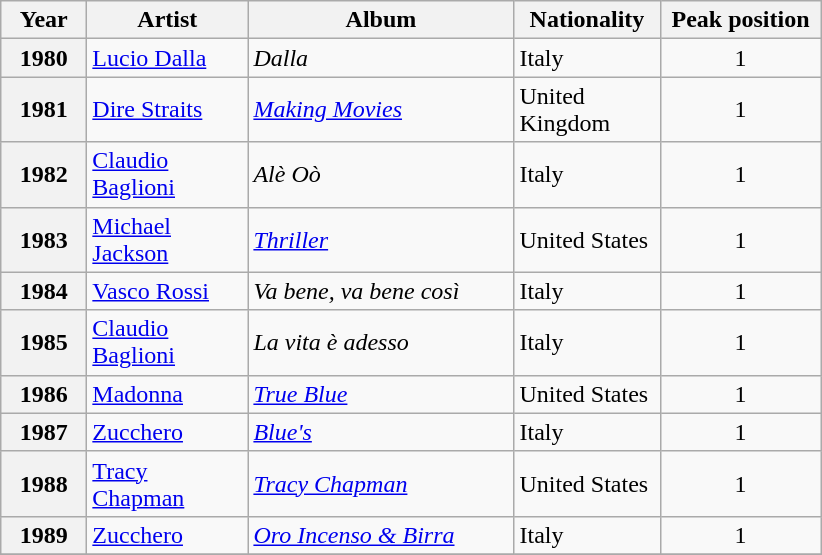<table class="wikitable sortable plainrowheaders">
<tr>
<th style="width:50px;">Year</th>
<th style="width:100px;">Artist</th>
<th style="width:170px;">Album</th>
<th style="width:90px;">Nationality</th>
<th style="width:100px;">Peak position</th>
</tr>
<tr>
<th scope="row">1980</th>
<td><a href='#'>Lucio Dalla</a></td>
<td><em>Dalla</em></td>
<td>Italy</td>
<td style="text-align:center;">1</td>
</tr>
<tr>
<th scope="row">1981</th>
<td><a href='#'>Dire Straits</a></td>
<td><em><a href='#'>Making Movies</a></em></td>
<td>United Kingdom</td>
<td style="text-align:center;">1</td>
</tr>
<tr>
<th scope="row">1982</th>
<td><a href='#'>Claudio Baglioni</a></td>
<td><em>Alè Oò</em></td>
<td>Italy</td>
<td style="text-align:center;">1</td>
</tr>
<tr>
<th scope="row">1983</th>
<td><a href='#'>Michael Jackson</a></td>
<td><em><a href='#'>Thriller</a></em></td>
<td>United States</td>
<td style="text-align:center;">1</td>
</tr>
<tr>
<th scope="row">1984</th>
<td><a href='#'>Vasco Rossi </a></td>
<td><em>Va bene, va bene così</em></td>
<td>Italy</td>
<td style="text-align:center;">1</td>
</tr>
<tr>
<th scope="row">1985</th>
<td><a href='#'>Claudio Baglioni</a></td>
<td><em>La vita è adesso</em></td>
<td>Italy</td>
<td style="text-align:center;">1</td>
</tr>
<tr>
<th scope="row">1986</th>
<td><a href='#'>Madonna</a></td>
<td><em><a href='#'>True Blue</a></em></td>
<td>United States</td>
<td style="text-align:center;">1</td>
</tr>
<tr>
<th scope="row">1987</th>
<td><a href='#'>Zucchero</a></td>
<td><em><a href='#'>Blue's</a></em></td>
<td>Italy</td>
<td style="text-align:center;">1</td>
</tr>
<tr>
<th scope="row">1988</th>
<td><a href='#'>Tracy Chapman</a></td>
<td><em><a href='#'>Tracy Chapman</a></em></td>
<td>United States</td>
<td style="text-align:center;">1</td>
</tr>
<tr>
<th scope="row">1989</th>
<td><a href='#'>Zucchero</a></td>
<td><em><a href='#'>Oro Incenso & Birra</a></em></td>
<td>Italy</td>
<td style="text-align:center;">1</td>
</tr>
<tr>
</tr>
</table>
